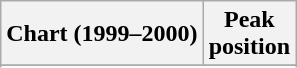<table class="wikitable sortable plainrowheaders" style="text-align:center">
<tr>
<th scope="col">Chart (1999–2000)</th>
<th scope="col">Peak<br>position</th>
</tr>
<tr>
</tr>
<tr>
</tr>
</table>
